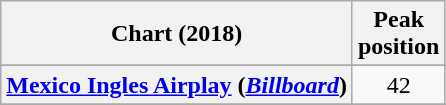<table class="wikitable sortable plainrowheaders" style="text-align:center">
<tr>
<th scope="col">Chart (2018)</th>
<th scope="col">Peak<br>position</th>
</tr>
<tr>
</tr>
<tr>
<th scope="row"><a href='#'>Mexico Ingles Airplay</a> (<em><a href='#'>Billboard</a></em>)</th>
<td>42</td>
</tr>
<tr>
</tr>
<tr>
</tr>
<tr>
</tr>
<tr>
</tr>
<tr>
</tr>
<tr>
</tr>
</table>
